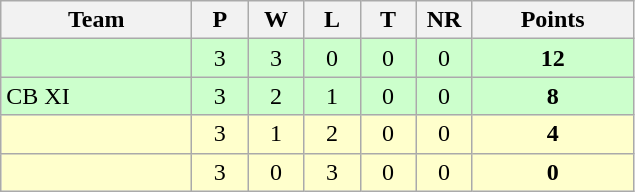<table class="wikitable" style="text-align:center;">
<tr>
<th width=120>Team</th>
<th width=30 abbr="Played">P</th>
<th width=30 abbr="Won">W</th>
<th width=30 abbr="Lost">L</th>
<th width=30 abbr="Tied">T</th>
<th width=30 abbr="No result">NR</th>
<th width=100 abbr="Points">Points</th>
</tr>
<tr bgcolor=ccffcc>
<td align="left"></td>
<td>3</td>
<td>3</td>
<td>0</td>
<td>0</td>
<td>0</td>
<td><strong>12</strong></td>
</tr>
<tr bgcolor=ccffcc>
<td align="left"> CB XI</td>
<td>3</td>
<td>2</td>
<td>1</td>
<td>0</td>
<td>0</td>
<td><strong>8</strong></td>
</tr>
<tr bgcolor=ffffcc>
<td align="left"></td>
<td>3</td>
<td>1</td>
<td>2</td>
<td>0</td>
<td>0</td>
<td><strong>4</strong></td>
</tr>
<tr bgcolor=ffffcc>
<td align="left"></td>
<td>3</td>
<td>0</td>
<td>3</td>
<td>0</td>
<td>0</td>
<td><strong>0</strong></td>
</tr>
</table>
